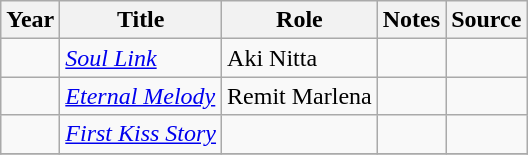<table class="wikitable sortable plainrowheaders">
<tr>
<th>Year</th>
<th>Title</th>
<th>Role</th>
<th class="unsortable">Notes</th>
<th class="unsortable">Source</th>
</tr>
<tr>
<td></td>
<td><em><a href='#'>Soul Link</a></em></td>
<td>Aki Nitta</td>
<td></td>
<td></td>
</tr>
<tr>
<td></td>
<td><em><a href='#'>Eternal Melody</a></em></td>
<td>Remit Marlena</td>
<td></td>
<td></td>
</tr>
<tr>
<td></td>
<td><em><a href='#'>First Kiss Story</a></em></td>
<td></td>
<td></td>
<td></td>
</tr>
<tr>
</tr>
</table>
